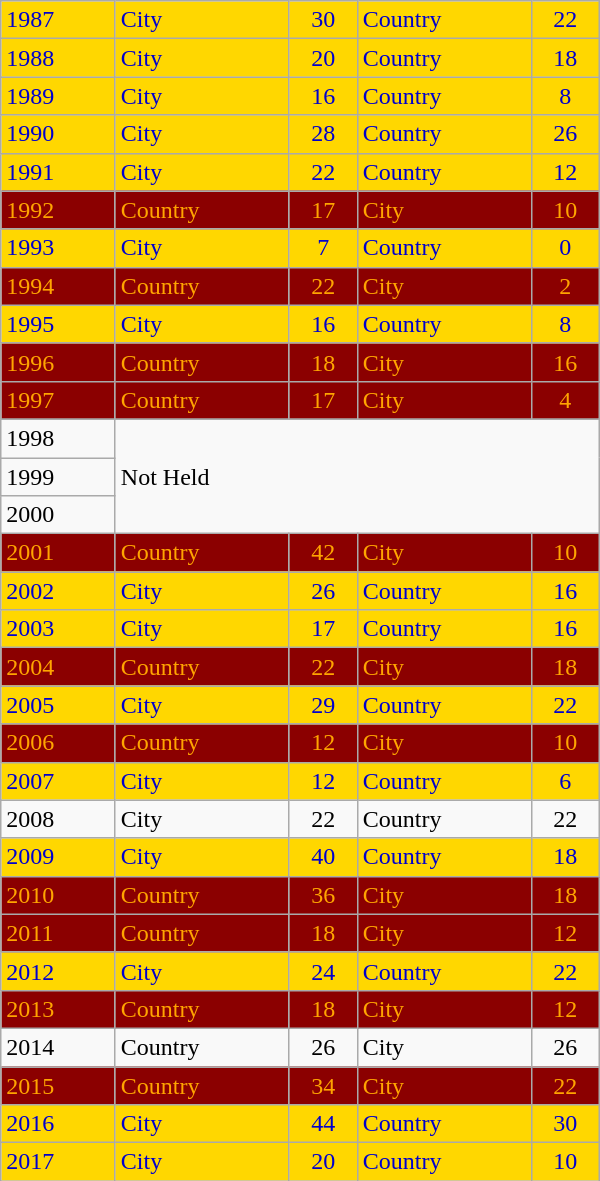<table class="wikitable" style="width:25em">
<tr style="background:gold; color:#0000cd;">
<td>1987</td>
<td>City</td>
<td style="text-align:center">30</td>
<td>Country</td>
<td style="text-align:center">22</td>
</tr>
<tr style="background:gold; color:#0000cd;">
<td>1988</td>
<td>City</td>
<td style="text-align:center">20</td>
<td>Country</td>
<td style="text-align:center">18</td>
</tr>
<tr style="background:gold; color:#0000cd;">
<td>1989</td>
<td>City</td>
<td style="text-align:center">16</td>
<td>Country</td>
<td style="text-align:center">8</td>
</tr>
<tr style="background:gold; color:#0000cd;">
<td>1990</td>
<td>City</td>
<td style="text-align:center">28</td>
<td>Country</td>
<td style="text-align:center">26</td>
</tr>
<tr style="background:gold; color:#0000cd;">
<td>1991</td>
<td>City</td>
<td style="text-align:center">22</td>
<td>Country</td>
<td style="text-align:center">12</td>
</tr>
<tr style="background:darkRed; color:orange;">
<td>1992</td>
<td>Country</td>
<td style="text-align:center">17</td>
<td>City</td>
<td style="text-align:center">10</td>
</tr>
<tr style="background:gold; color:#0000cd;">
<td>1993</td>
<td>City</td>
<td style="text-align:center">7</td>
<td>Country</td>
<td style="text-align:center">0</td>
</tr>
<tr style="background:darkRed; color:orange;">
<td>1994</td>
<td>Country</td>
<td style="text-align:center">22</td>
<td>City</td>
<td style="text-align:center">2</td>
</tr>
<tr style="background:gold; color:#0000cd;">
<td>1995</td>
<td>City</td>
<td style="text-align:center">16</td>
<td>Country</td>
<td style="text-align:center">8</td>
</tr>
<tr style="background:darkRed; color:orange;">
<td>1996</td>
<td>Country</td>
<td style="text-align:center">18</td>
<td>City</td>
<td style="text-align:center">16</td>
</tr>
<tr style="background:darkRed; color:orange;">
<td>1997</td>
<td>Country</td>
<td style="text-align:center">17</td>
<td>City</td>
<td style="text-align:center">4</td>
</tr>
<tr style="background:darkRed; color:orange;">
</tr>
<tr>
<td>1998</td>
<td colspan=4 rowspan=3>Not Held</td>
</tr>
<tr>
<td>1999</td>
</tr>
<tr>
<td>2000</td>
</tr>
<tr style="background:darkRed; color:orange;">
<td>2001</td>
<td>Country</td>
<td style="text-align:center">42</td>
<td>City</td>
<td style="text-align:center">10</td>
</tr>
<tr style="background:gold; color:#0000cd;">
<td>2002</td>
<td>City</td>
<td style="text-align:center">26</td>
<td>Country</td>
<td style="text-align:center">16</td>
</tr>
<tr style="background:gold; color:#0000cd;">
<td>2003</td>
<td>City</td>
<td style="text-align:center">17</td>
<td>Country</td>
<td style="text-align:center">16</td>
</tr>
<tr style="background:darkRed; color:orange;">
<td>2004</td>
<td>Country</td>
<td style="text-align:center">22</td>
<td>City</td>
<td style="text-align:center">18</td>
</tr>
<tr style="background:gold; color:#0000cd;">
<td>2005</td>
<td>City</td>
<td style="text-align:center">29</td>
<td>Country</td>
<td style="text-align:center">22</td>
</tr>
<tr style="background:darkRed; color:orange;">
<td>2006</td>
<td>Country</td>
<td style="text-align:center">12</td>
<td>City</td>
<td style="text-align:center">10</td>
</tr>
<tr style="background:gold; color:#0000cd;">
<td>2007</td>
<td>City</td>
<td style="text-align:center">12</td>
<td>Country</td>
<td style="text-align:center">6</td>
</tr>
<tr>
<td>2008</td>
<td>City</td>
<td style="text-align:center;">22</td>
<td>Country</td>
<td style="text-align:center;">22</td>
</tr>
<tr style="background:gold; color:#0000cd;">
<td>2009</td>
<td>City</td>
<td style="text-align:center">40</td>
<td>Country</td>
<td style="text-align:center">18</td>
</tr>
<tr style="background:darkRed; color:orange;">
<td>2010</td>
<td>Country</td>
<td style="text-align:center">36</td>
<td>City</td>
<td style="text-align:center">18</td>
</tr>
<tr style="background:darkRed; color:orange;">
<td>2011</td>
<td>Country</td>
<td style="text-align:center">18</td>
<td>City</td>
<td style="text-align:center">12</td>
</tr>
<tr style="background:gold; color:#0000cd;">
<td>2012</td>
<td>City</td>
<td style="text-align:center">24</td>
<td>Country</td>
<td style="text-align:center">22</td>
</tr>
<tr style="background:darkRed; color:orange;">
<td>2013</td>
<td>Country</td>
<td style="text-align:center">18</td>
<td>City</td>
<td style="text-align:center">12</td>
</tr>
<tr>
<td>2014</td>
<td>Country</td>
<td style="text-align:center">26</td>
<td>City</td>
<td style="text-align:center">26</td>
</tr>
<tr style="background:darkRed; color:orange;">
<td>2015</td>
<td>Country</td>
<td style="text-align:center">34</td>
<td>City</td>
<td style="text-align:center">22</td>
</tr>
<tr style="background:gold; color:#0000cd;">
<td>2016</td>
<td>City</td>
<td style="text-align:center">44</td>
<td>Country</td>
<td style="text-align:center">30</td>
</tr>
<tr style="background:gold; color:#0000cd;">
<td>2017</td>
<td>City</td>
<td style="text-align:center">20</td>
<td>Country</td>
<td style="text-align:center">10</td>
</tr>
</table>
